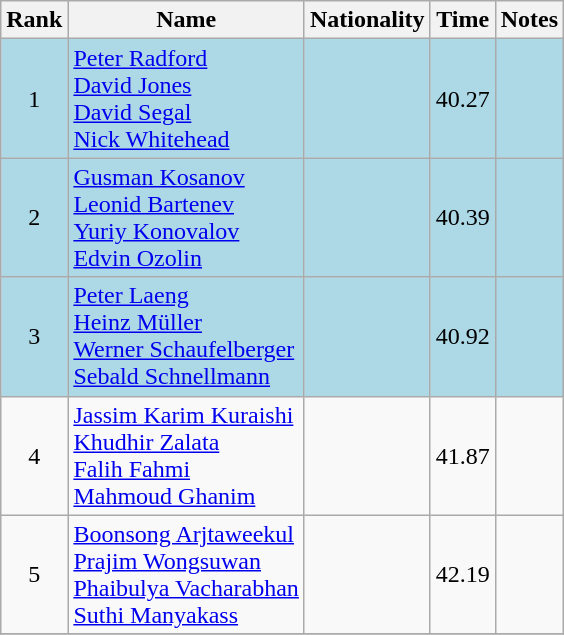<table class="wikitable sortable" style="text-align:center">
<tr>
<th>Rank</th>
<th>Name</th>
<th>Nationality</th>
<th>Time</th>
<th>Notes</th>
</tr>
<tr bgcolor=lightblue>
<td>1</td>
<td align=left><a href='#'>Peter Radford</a><br><a href='#'>David Jones</a><br><a href='#'>David Segal</a><br><a href='#'>Nick Whitehead</a></td>
<td align=left></td>
<td>40.27</td>
<td></td>
</tr>
<tr bgcolor=lightblue>
<td>2</td>
<td align=left><a href='#'>Gusman Kosanov</a><br><a href='#'>Leonid Bartenev</a><br><a href='#'>Yuriy Konovalov</a><br><a href='#'>Edvin Ozolin</a></td>
<td align=left></td>
<td>40.39</td>
<td></td>
</tr>
<tr bgcolor=lightblue>
<td>3</td>
<td align=left><a href='#'>Peter Laeng</a><br><a href='#'>Heinz Müller</a><br><a href='#'>Werner Schaufelberger</a><br><a href='#'>Sebald Schnellmann</a></td>
<td align=left></td>
<td>40.92</td>
<td></td>
</tr>
<tr>
<td>4</td>
<td align=left><a href='#'>Jassim Karim Kuraishi</a><br><a href='#'>Khudhir Zalata</a><br><a href='#'>Falih Fahmi</a><br><a href='#'>Mahmoud Ghanim</a></td>
<td align=left></td>
<td>41.87</td>
<td></td>
</tr>
<tr>
<td>5</td>
<td align=left><a href='#'>Boonsong Arjtaweekul</a><br><a href='#'>Prajim Wongsuwan</a><br><a href='#'>Phaibulya Vacharabhan</a><br><a href='#'>Suthi Manyakass</a></td>
<td align=left></td>
<td>42.19</td>
<td></td>
</tr>
<tr>
</tr>
</table>
